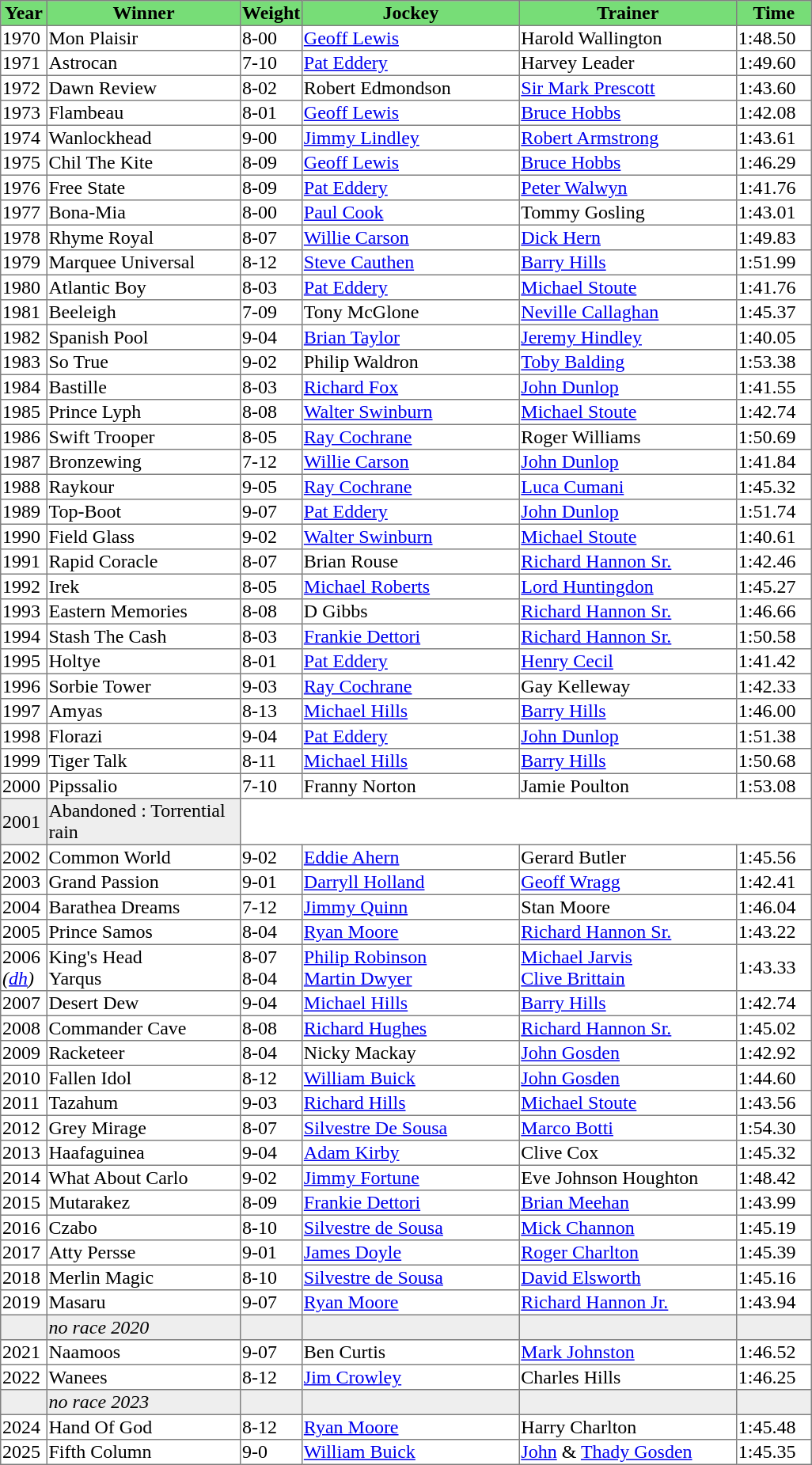<table class = "sortable" | border="1" style="border-collapse: collapse">
<tr bgcolor="#77dd77" align="center">
<th style="width:36px"><strong>Year</strong></th>
<th style="width:160px"><strong>Winner</strong></th>
<th style="width:40px"><strong>Weight</strong></th>
<th style="width:180px"><strong>Jockey</strong></th>
<th style="width:180px"><strong>Trainer</strong></th>
<th style="width:60px"><strong>Time</strong></th>
</tr>
<tr>
<td>1970</td>
<td>Mon Plaisir</td>
<td>8-00</td>
<td><a href='#'>Geoff Lewis</a></td>
<td>Harold Wallington</td>
<td>1:48.50</td>
</tr>
<tr>
<td>1971</td>
<td>Astrocan</td>
<td>7-10</td>
<td><a href='#'>Pat Eddery</a></td>
<td>Harvey Leader</td>
<td>1:49.60</td>
</tr>
<tr>
<td>1972</td>
<td>Dawn Review</td>
<td>8-02</td>
<td>Robert Edmondson</td>
<td><a href='#'>Sir Mark Prescott</a></td>
<td>1:43.60</td>
</tr>
<tr>
<td>1973 </td>
<td>Flambeau</td>
<td>8-01</td>
<td><a href='#'>Geoff Lewis</a></td>
<td><a href='#'>Bruce Hobbs</a></td>
<td>1:42.08</td>
</tr>
<tr>
<td>1974</td>
<td>Wanlockhead</td>
<td>9-00</td>
<td><a href='#'>Jimmy Lindley</a></td>
<td><a href='#'>Robert Armstrong</a></td>
<td>1:43.61</td>
</tr>
<tr>
<td>1975</td>
<td>Chil The Kite</td>
<td>8-09</td>
<td><a href='#'>Geoff Lewis</a></td>
<td><a href='#'>Bruce Hobbs</a></td>
<td>1:46.29</td>
</tr>
<tr>
<td>1976</td>
<td>Free State</td>
<td>8-09</td>
<td><a href='#'>Pat Eddery</a></td>
<td><a href='#'>Peter Walwyn</a></td>
<td>1:41.76</td>
</tr>
<tr>
<td>1977</td>
<td>Bona-Mia</td>
<td>8-00</td>
<td><a href='#'>Paul Cook</a></td>
<td>Tommy Gosling</td>
<td>1:43.01</td>
</tr>
<tr>
<td>1978</td>
<td>Rhyme Royal</td>
<td>8-07</td>
<td><a href='#'>Willie Carson</a></td>
<td><a href='#'>Dick Hern</a></td>
<td>1:49.83</td>
</tr>
<tr>
<td>1979</td>
<td>Marquee Universal</td>
<td>8-12</td>
<td><a href='#'>Steve Cauthen</a></td>
<td><a href='#'>Barry Hills</a></td>
<td>1:51.99</td>
</tr>
<tr>
<td>1980</td>
<td>Atlantic Boy</td>
<td>8-03</td>
<td><a href='#'>Pat Eddery</a></td>
<td><a href='#'>Michael Stoute</a></td>
<td>1:41.76</td>
</tr>
<tr>
<td>1981</td>
<td>Beeleigh</td>
<td>7-09</td>
<td>Tony McGlone</td>
<td><a href='#'>Neville Callaghan</a></td>
<td>1:45.37</td>
</tr>
<tr>
<td>1982</td>
<td>Spanish Pool</td>
<td>9-04</td>
<td><a href='#'>Brian Taylor</a></td>
<td><a href='#'>Jeremy Hindley</a></td>
<td>1:40.05</td>
</tr>
<tr>
<td>1983</td>
<td>So True</td>
<td>9-02</td>
<td>Philip Waldron</td>
<td><a href='#'>Toby Balding</a></td>
<td>1:53.38</td>
</tr>
<tr>
<td>1984</td>
<td>Bastille</td>
<td>8-03</td>
<td><a href='#'>Richard Fox</a></td>
<td><a href='#'>John Dunlop</a></td>
<td>1:41.55</td>
</tr>
<tr>
<td>1985</td>
<td>Prince Lyph</td>
<td>8-08</td>
<td><a href='#'>Walter Swinburn</a></td>
<td><a href='#'>Michael Stoute</a></td>
<td>1:42.74</td>
</tr>
<tr>
<td>1986</td>
<td>Swift Trooper</td>
<td>8-05</td>
<td><a href='#'>Ray Cochrane</a></td>
<td>Roger Williams</td>
<td>1:50.69</td>
</tr>
<tr>
<td>1987</td>
<td>Bronzewing</td>
<td>7-12</td>
<td><a href='#'>Willie Carson</a></td>
<td><a href='#'>John Dunlop</a></td>
<td>1:41.84</td>
</tr>
<tr>
<td>1988</td>
<td>Raykour</td>
<td>9-05</td>
<td><a href='#'>Ray Cochrane</a></td>
<td><a href='#'>Luca Cumani</a></td>
<td>1:45.32</td>
</tr>
<tr>
<td>1989</td>
<td>Top-Boot</td>
<td>9-07</td>
<td><a href='#'>Pat Eddery</a></td>
<td><a href='#'>John Dunlop</a></td>
<td>1:51.74</td>
</tr>
<tr>
<td>1990</td>
<td>Field Glass</td>
<td>9-02</td>
<td><a href='#'>Walter Swinburn</a></td>
<td><a href='#'>Michael Stoute</a></td>
<td>1:40.61</td>
</tr>
<tr>
<td>1991</td>
<td>Rapid Coracle</td>
<td>8-07</td>
<td>Brian Rouse</td>
<td><a href='#'>Richard Hannon Sr.</a></td>
<td>1:42.46</td>
</tr>
<tr>
<td>1992</td>
<td>Irek</td>
<td>8-05</td>
<td><a href='#'>Michael Roberts</a></td>
<td><a href='#'>Lord Huntingdon</a></td>
<td>1:45.27</td>
</tr>
<tr>
<td>1993</td>
<td>Eastern Memories</td>
<td>8-08</td>
<td>D Gibbs</td>
<td><a href='#'>Richard Hannon Sr.</a></td>
<td>1:46.66</td>
</tr>
<tr>
<td>1994</td>
<td>Stash The Cash</td>
<td>8-03</td>
<td><a href='#'>Frankie Dettori</a></td>
<td><a href='#'>Richard Hannon Sr.</a></td>
<td>1:50.58</td>
</tr>
<tr>
<td>1995</td>
<td>Holtye</td>
<td>8-01</td>
<td><a href='#'>Pat Eddery</a></td>
<td><a href='#'>Henry Cecil</a></td>
<td>1:41.42</td>
</tr>
<tr>
<td>1996</td>
<td>Sorbie Tower</td>
<td>9-03</td>
<td><a href='#'>Ray Cochrane</a></td>
<td>Gay Kelleway</td>
<td>1:42.33</td>
</tr>
<tr>
<td>1997</td>
<td>Amyas</td>
<td>8-13</td>
<td><a href='#'>Michael Hills</a></td>
<td><a href='#'>Barry Hills</a></td>
<td>1:46.00</td>
</tr>
<tr>
<td>1998</td>
<td>Florazi</td>
<td>9-04</td>
<td><a href='#'>Pat Eddery</a></td>
<td><a href='#'>John Dunlop</a></td>
<td>1:51.38</td>
</tr>
<tr>
<td>1999</td>
<td>Tiger Talk</td>
<td>8-11</td>
<td><a href='#'>Michael Hills</a></td>
<td><a href='#'>Barry Hills</a></td>
<td>1:50.68</td>
</tr>
<tr>
<td>2000</td>
<td>Pipssalio</td>
<td>7-10</td>
<td>Franny Norton</td>
<td>Jamie Poulton</td>
<td>1:53.08</td>
</tr>
<tr bgcolor="#eeeeee">
<td>2001<br><td>Abandoned : Torrential rain</td></td>
</tr>
<tr>
<td>2002</td>
<td>Common World</td>
<td>9-02</td>
<td><a href='#'>Eddie Ahern</a></td>
<td>Gerard Butler</td>
<td>1:45.56</td>
</tr>
<tr>
<td>2003</td>
<td>Grand Passion</td>
<td>9-01</td>
<td><a href='#'>Darryll Holland</a></td>
<td><a href='#'>Geoff Wragg</a></td>
<td>1:42.41</td>
</tr>
<tr>
<td>2004</td>
<td>Barathea Dreams</td>
<td>7-12</td>
<td><a href='#'>Jimmy Quinn</a></td>
<td>Stan Moore</td>
<td>1:46.04</td>
</tr>
<tr>
<td>2005</td>
<td>Prince Samos</td>
<td>8-04</td>
<td><a href='#'>Ryan Moore</a></td>
<td><a href='#'>Richard Hannon Sr.</a></td>
<td>1:43.22</td>
</tr>
<tr>
<td>2006<br><em>(<a href='#'>dh</a>)</em></td>
<td>King's Head<br>Yarqus</td>
<td>8-07<br>8-04</td>
<td><a href='#'>Philip Robinson</a><br><a href='#'>Martin Dwyer</a></td>
<td><a href='#'>Michael Jarvis</a><br><a href='#'>Clive Brittain</a></td>
<td>1:43.33</td>
</tr>
<tr>
<td>2007</td>
<td>Desert Dew</td>
<td>9-04</td>
<td><a href='#'>Michael Hills</a></td>
<td><a href='#'>Barry Hills</a></td>
<td>1:42.74</td>
</tr>
<tr>
<td>2008</td>
<td>Commander Cave</td>
<td>8-08</td>
<td><a href='#'>Richard Hughes</a></td>
<td><a href='#'>Richard Hannon Sr.</a></td>
<td>1:45.02</td>
</tr>
<tr>
<td>2009</td>
<td>Racketeer</td>
<td>8-04</td>
<td>Nicky Mackay</td>
<td><a href='#'>John Gosden</a></td>
<td>1:42.92</td>
</tr>
<tr>
<td>2010</td>
<td>Fallen Idol</td>
<td>8-12</td>
<td><a href='#'>William Buick</a></td>
<td><a href='#'>John Gosden</a></td>
<td>1:44.60</td>
</tr>
<tr>
<td>2011</td>
<td>Tazahum</td>
<td>9-03</td>
<td><a href='#'>Richard Hills</a></td>
<td><a href='#'>Michael Stoute</a></td>
<td>1:43.56</td>
</tr>
<tr>
<td>2012</td>
<td>Grey Mirage</td>
<td>8-07</td>
<td><a href='#'>Silvestre De Sousa</a></td>
<td><a href='#'>Marco Botti</a></td>
<td>1:54.30</td>
</tr>
<tr>
<td>2013</td>
<td>Haafaguinea</td>
<td>9-04</td>
<td><a href='#'>Adam Kirby</a></td>
<td>Clive Cox</td>
<td>1:45.32</td>
</tr>
<tr>
<td>2014</td>
<td>What About Carlo</td>
<td>9-02</td>
<td><a href='#'>Jimmy Fortune</a></td>
<td>Eve Johnson Houghton</td>
<td>1:48.42</td>
</tr>
<tr>
<td>2015</td>
<td>Mutarakez</td>
<td>8-09</td>
<td><a href='#'>Frankie Dettori</a></td>
<td><a href='#'>Brian Meehan</a></td>
<td>1:43.99</td>
</tr>
<tr>
<td>2016</td>
<td>Czabo</td>
<td>8-10</td>
<td><a href='#'>Silvestre de Sousa</a></td>
<td><a href='#'>Mick Channon</a></td>
<td>1:45.19</td>
</tr>
<tr>
<td>2017</td>
<td>Atty Persse</td>
<td>9-01</td>
<td><a href='#'>James Doyle</a></td>
<td><a href='#'>Roger Charlton</a></td>
<td>1:45.39</td>
</tr>
<tr>
<td>2018</td>
<td>Merlin Magic</td>
<td>8-10</td>
<td><a href='#'>Silvestre de Sousa</a></td>
<td><a href='#'>David Elsworth</a></td>
<td>1:45.16</td>
</tr>
<tr>
<td>2019</td>
<td>Masaru</td>
<td>9-07</td>
<td><a href='#'>Ryan Moore</a></td>
<td><a href='#'>Richard Hannon Jr.</a></td>
<td>1:43.94</td>
</tr>
<tr bgcolor="#eeeeee">
<td data-sort-value="2020"></td>
<td><em>no race 2020</em> </td>
<td></td>
<td></td>
<td></td>
<td></td>
</tr>
<tr>
<td>2021</td>
<td>Naamoos</td>
<td>9-07</td>
<td>Ben Curtis</td>
<td><a href='#'>Mark Johnston</a></td>
<td>1:46.52</td>
</tr>
<tr>
<td>2022</td>
<td>Wanees</td>
<td>8-12</td>
<td><a href='#'>Jim Crowley</a></td>
<td>Charles Hills</td>
<td>1:46.25</td>
</tr>
<tr bgcolor="#eeeeee">
<td data-sort-value="2023"></td>
<td><em>no race 2023</em> </td>
<td></td>
<td></td>
<td></td>
<td></td>
</tr>
<tr>
<td>2024</td>
<td>Hand Of God</td>
<td>8-12</td>
<td><a href='#'>Ryan Moore</a></td>
<td>Harry Charlton</td>
<td>1:45.48</td>
</tr>
<tr>
<td>2025</td>
<td>Fifth Column</td>
<td>9-0</td>
<td><a href='#'>William Buick</a></td>
<td><a href='#'>John</a> & <a href='#'>Thady Gosden</a></td>
<td>1:45.35</td>
</tr>
</table>
